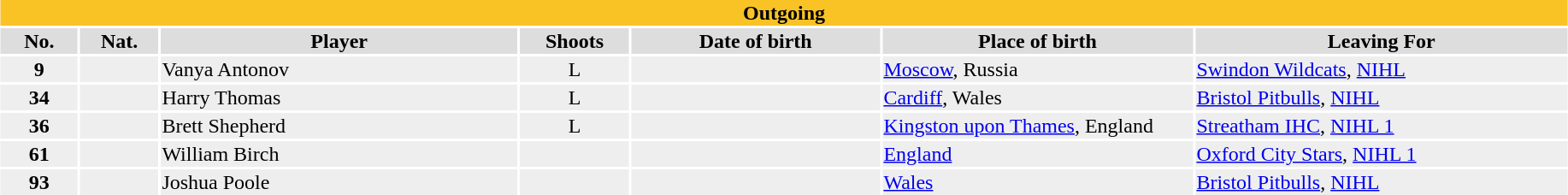<table class="toccolours"  style="width:97%; clear:both; margin:1.5em auto; text-align:center;">
<tr>
<th colspan="11" style="background: #f9c326; color:black;">Outgoing</th>
</tr>
<tr style="background:#ddd;">
<th width="5%">No.</th>
<th width="5%">Nat.</th>
<th !width="22%">Player</th>
<th width="7%">Shoots</th>
<th width="16%">Date of birth</th>
<th width="20%">Place of birth</th>
<th width="24%">Leaving For</th>
</tr>
<tr style="background:#eee;">
<td><strong>9</strong></td>
<td></td>
<td align="left">Vanya Antonov</td>
<td>L</td>
<td align="left"></td>
<td align="left"><a href='#'>Moscow</a>, Russia</td>
<td align="left"><a href='#'>Swindon Wildcats</a>, <a href='#'>NIHL</a></td>
</tr>
<tr style="background:#eee;">
<td><strong>34</strong></td>
<td></td>
<td align="left">Harry Thomas</td>
<td>L</td>
<td align="left"></td>
<td align="left"><a href='#'>Cardiff</a>, Wales</td>
<td align="left"><a href='#'>Bristol Pitbulls</a>, <a href='#'>NIHL</a></td>
</tr>
<tr style="background:#eee;">
<td><strong>36</strong></td>
<td></td>
<td align="left">Brett Shepherd</td>
<td>L</td>
<td align="left"></td>
<td align="left"><a href='#'>Kingston upon Thames</a>, England</td>
<td align="left"><a href='#'>Streatham IHC</a>, <a href='#'>NIHL 1</a></td>
</tr>
<tr style="background:#eee;">
<td><strong>61</strong></td>
<td></td>
<td align="left">William Birch</td>
<td></td>
<td align="left"></td>
<td align="left"><a href='#'>England</a></td>
<td align="left"><a href='#'>Oxford City Stars</a>, <a href='#'>NIHL 1</a></td>
</tr>
<tr style="background:#eee;">
<td><strong>93</strong></td>
<td></td>
<td align="left">Joshua Poole</td>
<td></td>
<td align="left"></td>
<td align="left"><a href='#'>Wales</a></td>
<td align="left"><a href='#'>Bristol Pitbulls</a>, <a href='#'>NIHL</a></td>
</tr>
</table>
